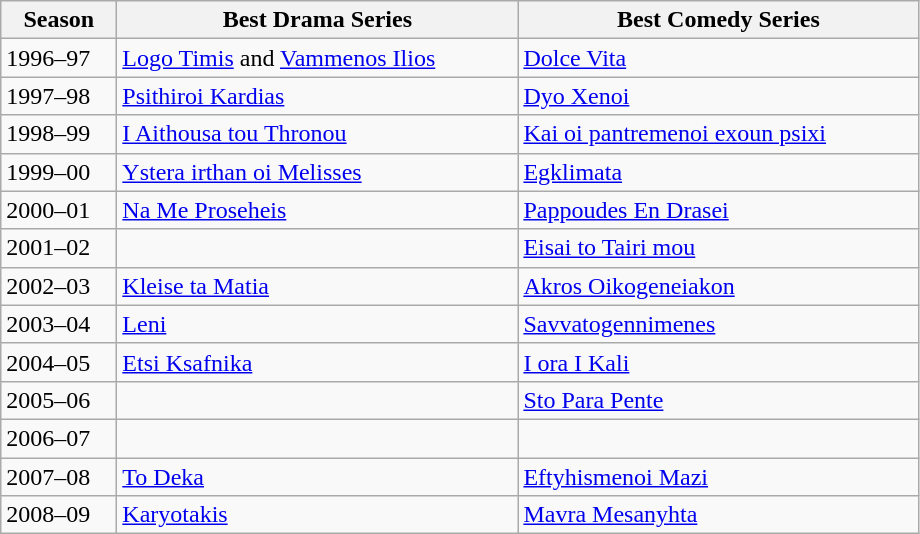<table class="wikitable" style="margin-right: 0;">
<tr text-align:center;">
<th style="width:70px;">Season</th>
<th style="width:260px;">Best Drama Series</th>
<th style="width:260px;">Best Comedy Series</th>
</tr>
<tr>
<td>1996–97</td>
<td><a href='#'>Logo Timis</a> and <a href='#'>Vammenos Ilios</a></td>
<td><a href='#'>Dolce Vita</a></td>
</tr>
<tr>
<td>1997–98</td>
<td><a href='#'>Psithiroi Kardias</a></td>
<td><a href='#'>Dyo Xenoi</a></td>
</tr>
<tr>
<td>1998–99</td>
<td><a href='#'>I Aithousa tou Thronou</a></td>
<td><a href='#'>Kai oi pantremenoi exoun psixi</a></td>
</tr>
<tr>
<td>1999–00</td>
<td><a href='#'>Ystera irthan oi Melisses</a></td>
<td><a href='#'>Egklimata</a></td>
</tr>
<tr>
<td>2000–01</td>
<td><a href='#'>Na Me Proseheis</a></td>
<td><a href='#'>Pappoudes En Drasei</a></td>
</tr>
<tr>
<td>2001–02</td>
<td></td>
<td><a href='#'>Eisai to Tairi mou</a></td>
</tr>
<tr>
<td>2002–03</td>
<td><a href='#'>Kleise ta Matia</a></td>
<td><a href='#'>Akros Oikogeneiakon</a></td>
</tr>
<tr>
<td>2003–04</td>
<td><a href='#'>Leni</a></td>
<td><a href='#'>Savvatogennimenes</a></td>
</tr>
<tr>
<td>2004–05</td>
<td><a href='#'>Etsi Ksafnika</a></td>
<td><a href='#'>I ora I Kali</a></td>
</tr>
<tr>
<td>2005–06</td>
<td></td>
<td><a href='#'>Sto Para Pente</a></td>
</tr>
<tr>
<td>2006–07</td>
<td></td>
<td></td>
</tr>
<tr>
<td>2007–08</td>
<td><a href='#'>To Deka</a></td>
<td><a href='#'>Eftyhismenoi Mazi</a></td>
</tr>
<tr>
<td>2008–09</td>
<td><a href='#'>Karyotakis</a></td>
<td><a href='#'>Mavra Mesanyhta</a></td>
</tr>
</table>
